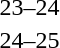<table style="text-align:center">
<tr>
<th width=200></th>
<th width=100></th>
<th width=200></th>
</tr>
<tr>
<td align=right></td>
<td>23–24</td>
<td align=left><strong></strong></td>
</tr>
<tr>
<td align=right></td>
<td>24–25</td>
<td align=left><strong></strong></td>
</tr>
<tr>
</tr>
</table>
